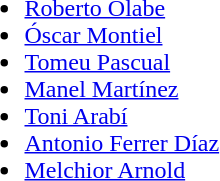<table>
<tr style="vertical-align: top;">
<td><br><ul><li> <a href='#'>Roberto Olabe</a></li><li> <a href='#'>Óscar Montiel</a></li><li> <a href='#'>Tomeu Pascual</a></li><li> <a href='#'>Manel Martínez</a></li><li> <a href='#'>Toni Arabí</a></li><li> <a href='#'>Antonio Ferrer Díaz</a></li><li> <a href='#'>Melchior Arnold</a></li></ul></td>
</tr>
</table>
